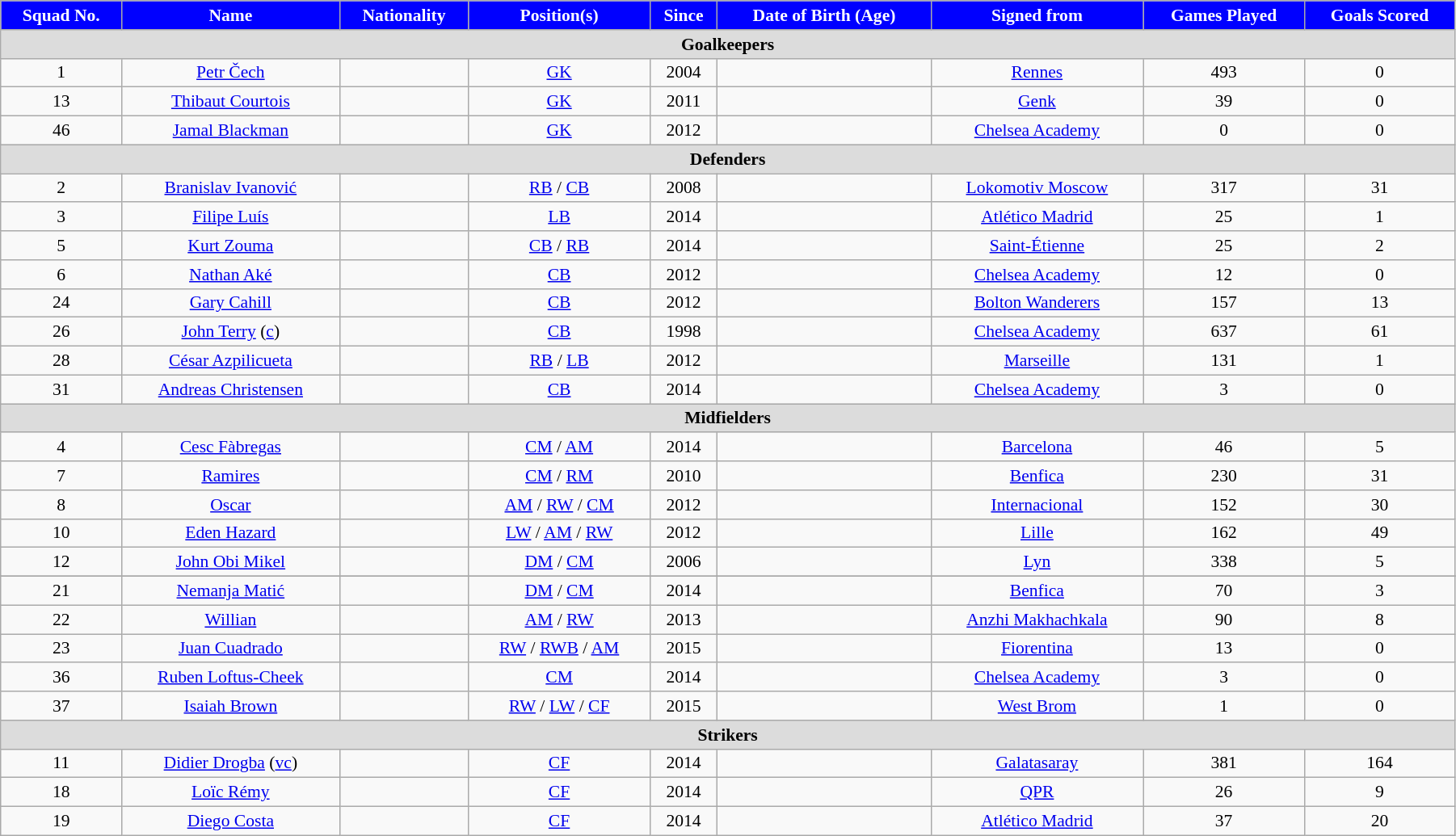<table class="wikitable" style="text-align:center; font-size:90%; width:95%">
<tr>
<th style="background:#00f; color:white; text-align:center;">Squad No.</th>
<th style="background:#00f; color:white; text-align:center;">Name</th>
<th style="background:#00f; color:white; text-align:center;">Nationality</th>
<th style="background:#00f; color:white; text-align:center;">Position(s)</th>
<th style="background:#00f; color:white; text-align:center;">Since</th>
<th style="background:#00f; color:white; text-align:center;">Date of Birth (Age)</th>
<th style="background:#00f; color:white; text-align:center;">Signed from</th>
<th style="background:#00f; color:white; text-align:center;">Games Played</th>
<th style="background:#00f; color:white; text-align:center;">Goals Scored</th>
</tr>
<tr>
<th colspan="9" style="background:#dcdcdc; text-align:center;">Goalkeepers</th>
</tr>
<tr>
<td>1</td>
<td><a href='#'>Petr Čech</a></td>
<td></td>
<td><a href='#'>GK</a></td>
<td>2004</td>
<td></td>
<td> <a href='#'>Rennes</a></td>
<td>493</td>
<td>0</td>
</tr>
<tr>
<td>13</td>
<td><a href='#'>Thibaut Courtois</a></td>
<td></td>
<td><a href='#'>GK</a></td>
<td>2011</td>
<td></td>
<td> <a href='#'>Genk</a></td>
<td>39</td>
<td>0</td>
</tr>
<tr>
<td>46</td>
<td><a href='#'>Jamal Blackman</a></td>
<td></td>
<td><a href='#'>GK</a></td>
<td>2012</td>
<td></td>
<td><a href='#'>Chelsea Academy</a></td>
<td>0</td>
<td>0</td>
</tr>
<tr>
<th colspan="9" style="background:#dcdcdc; text-align:center;">Defenders</th>
</tr>
<tr>
<td>2</td>
<td><a href='#'>Branislav Ivanović</a></td>
<td></td>
<td><a href='#'>RB</a> / <a href='#'>CB</a></td>
<td>2008</td>
<td></td>
<td> <a href='#'>Lokomotiv Moscow</a></td>
<td>317</td>
<td>31</td>
</tr>
<tr>
<td>3</td>
<td><a href='#'>Filipe Luís</a></td>
<td></td>
<td><a href='#'>LB</a></td>
<td>2014</td>
<td></td>
<td> <a href='#'>Atlético Madrid</a></td>
<td>25</td>
<td>1</td>
</tr>
<tr>
<td>5</td>
<td><a href='#'>Kurt Zouma</a></td>
<td></td>
<td><a href='#'>CB</a> / <a href='#'>RB</a></td>
<td>2014</td>
<td></td>
<td> <a href='#'>Saint-Étienne</a></td>
<td>25</td>
<td>2</td>
</tr>
<tr>
<td>6</td>
<td><a href='#'>Nathan Aké</a></td>
<td></td>
<td><a href='#'>CB</a></td>
<td>2012</td>
<td></td>
<td><a href='#'>Chelsea Academy</a></td>
<td>12</td>
<td>0</td>
</tr>
<tr>
<td>24</td>
<td><a href='#'>Gary Cahill</a></td>
<td></td>
<td><a href='#'>CB</a></td>
<td>2012</td>
<td></td>
<td> <a href='#'>Bolton Wanderers</a></td>
<td>157</td>
<td>13</td>
</tr>
<tr>
<td>26</td>
<td><a href='#'>John Terry</a> (<a href='#'>c</a>)</td>
<td></td>
<td><a href='#'>CB</a></td>
<td>1998</td>
<td></td>
<td><a href='#'>Chelsea Academy</a></td>
<td>637</td>
<td>61</td>
</tr>
<tr>
<td>28</td>
<td><a href='#'>César Azpilicueta</a></td>
<td></td>
<td><a href='#'>RB</a> / <a href='#'>LB</a></td>
<td>2012</td>
<td></td>
<td> <a href='#'>Marseille</a></td>
<td>131</td>
<td>1</td>
</tr>
<tr>
<td>31</td>
<td><a href='#'>Andreas Christensen</a></td>
<td></td>
<td><a href='#'>CB</a></td>
<td>2014</td>
<td></td>
<td><a href='#'>Chelsea Academy</a></td>
<td>3</td>
<td>0</td>
</tr>
<tr>
<th colspan="10" style="background:#dcdcdc; text-align:center;">Midfielders</th>
</tr>
<tr>
<td>4</td>
<td><a href='#'>Cesc Fàbregas</a></td>
<td></td>
<td><a href='#'>CM</a> / <a href='#'>AM</a></td>
<td>2014</td>
<td></td>
<td> <a href='#'>Barcelona</a></td>
<td>46</td>
<td>5</td>
</tr>
<tr>
<td>7</td>
<td><a href='#'>Ramires</a></td>
<td></td>
<td><a href='#'>CM</a> / <a href='#'>RM</a></td>
<td>2010</td>
<td></td>
<td> <a href='#'>Benfica</a></td>
<td>230</td>
<td>31</td>
</tr>
<tr>
<td>8</td>
<td><a href='#'>Oscar</a></td>
<td></td>
<td><a href='#'>AM</a> / <a href='#'>RW</a> / <a href='#'>CM</a></td>
<td>2012</td>
<td></td>
<td> <a href='#'>Internacional</a></td>
<td>152</td>
<td>30</td>
</tr>
<tr>
<td>10</td>
<td><a href='#'>Eden Hazard</a></td>
<td></td>
<td><a href='#'>LW</a> / <a href='#'>AM</a> / <a href='#'>RW</a></td>
<td>2012</td>
<td></td>
<td> <a href='#'>Lille</a></td>
<td>162</td>
<td>49</td>
</tr>
<tr>
<td>12</td>
<td><a href='#'>John Obi Mikel</a></td>
<td></td>
<td><a href='#'>DM</a> / <a href='#'>CM</a></td>
<td>2006</td>
<td></td>
<td> <a href='#'>Lyn</a></td>
<td>338</td>
<td>5</td>
</tr>
<tr>
</tr>
<tr>
<td>21</td>
<td><a href='#'>Nemanja Matić</a></td>
<td></td>
<td><a href='#'>DM</a> / <a href='#'>CM</a></td>
<td>2014</td>
<td></td>
<td> <a href='#'>Benfica</a></td>
<td>70</td>
<td>3</td>
</tr>
<tr>
<td>22</td>
<td><a href='#'>Willian</a></td>
<td></td>
<td><a href='#'>AM</a> / <a href='#'>RW</a></td>
<td>2013</td>
<td></td>
<td> <a href='#'>Anzhi Makhachkala</a></td>
<td>90</td>
<td>8</td>
</tr>
<tr>
<td>23</td>
<td><a href='#'>Juan Cuadrado</a></td>
<td></td>
<td><a href='#'>RW</a> / <a href='#'>RWB</a> / <a href='#'>AM</a></td>
<td>2015</td>
<td></td>
<td> <a href='#'>Fiorentina</a></td>
<td>13</td>
<td>0</td>
</tr>
<tr>
<td>36</td>
<td><a href='#'>Ruben Loftus-Cheek</a></td>
<td></td>
<td><a href='#'>CM</a></td>
<td>2014</td>
<td></td>
<td><a href='#'>Chelsea Academy</a></td>
<td>3</td>
<td>0</td>
</tr>
<tr>
<td>37</td>
<td><a href='#'>Isaiah Brown</a></td>
<td></td>
<td><a href='#'>RW</a> / <a href='#'>LW</a> / <a href='#'>CF</a></td>
<td>2015</td>
<td></td>
<td> <a href='#'>West Brom</a></td>
<td>1</td>
<td>0</td>
</tr>
<tr>
<th colspan="10" style="background:#dcdcdc; text-align:center;">Strikers</th>
</tr>
<tr>
<td>11</td>
<td><a href='#'>Didier Drogba</a> (<a href='#'>vc</a>)</td>
<td></td>
<td><a href='#'>CF</a></td>
<td>2014</td>
<td></td>
<td> <a href='#'>Galatasaray</a></td>
<td>381</td>
<td>164</td>
</tr>
<tr>
<td>18</td>
<td><a href='#'>Loïc Rémy</a></td>
<td></td>
<td><a href='#'>CF</a></td>
<td>2014</td>
<td></td>
<td> <a href='#'>QPR</a></td>
<td>26</td>
<td>9</td>
</tr>
<tr>
<td>19</td>
<td><a href='#'>Diego Costa</a></td>
<td></td>
<td><a href='#'>CF</a></td>
<td>2014</td>
<td></td>
<td> <a href='#'>Atlético Madrid</a></td>
<td>37</td>
<td>20</td>
</tr>
</table>
